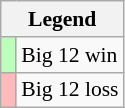<table class="wikitable" style="font-size:90%">
<tr>
<th colspan="2">Legend</th>
</tr>
<tr>
<td style="background:#bfb;"> </td>
<td>Big 12 win</td>
</tr>
<tr>
<td style="background:#fbb;"> </td>
<td>Big 12 loss</td>
</tr>
</table>
